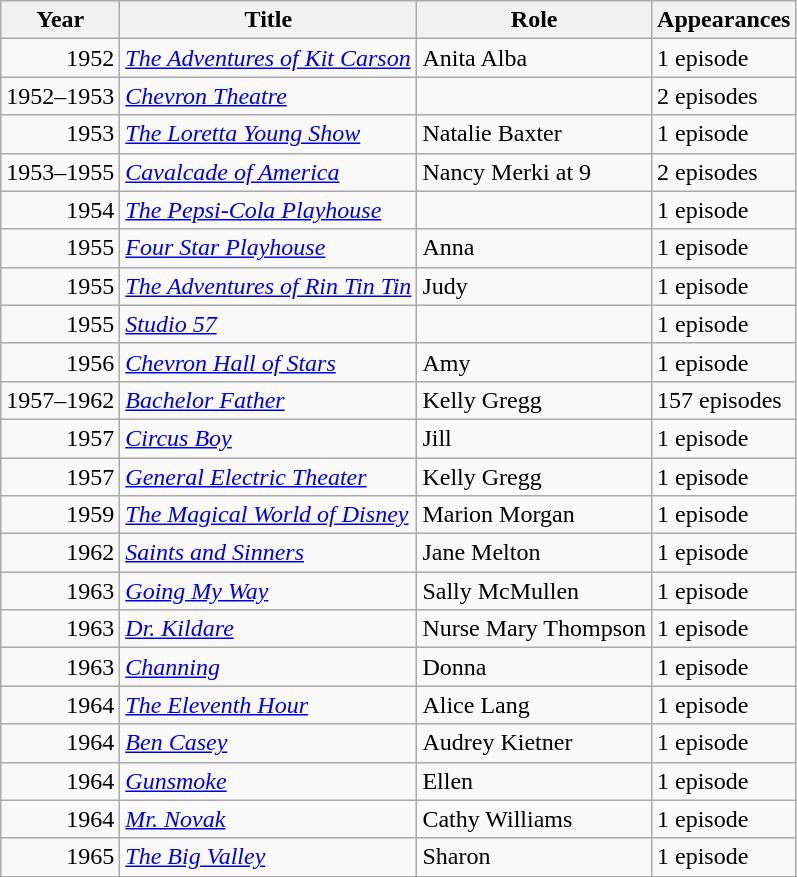<table class="wikitable sortable">
<tr>
<th scope="col" data-sort-type="number">Year</th>
<th scope="col">Title</th>
<th scope="col">Role</th>
<th scope="col" data-sort-type="number">Appearances</th>
</tr>
<tr>
<td style="text-align: right;">1952</td>
<td><em><a href='#'>The Adventures of Kit Carson</a></em></td>
<td>Anita Alba</td>
<td>1 episode</td>
</tr>
<tr>
<td style="text-align: right;">1952–1953</td>
<td><em><a href='#'>Chevron Theatre</a></em></td>
<td></td>
<td>2 episodes</td>
</tr>
<tr>
<td style="text-align: right;">1953</td>
<td><em><a href='#'>The Loretta Young Show</a></em></td>
<td>Natalie Baxter</td>
<td>1 episode</td>
</tr>
<tr>
<td style="text-align: right;">1953–1955</td>
<td><em><a href='#'>Cavalcade of America</a></em></td>
<td>Nancy Merki at 9</td>
<td>2 episodes</td>
</tr>
<tr>
<td style="text-align: right;">1954</td>
<td><em><a href='#'>The Pepsi-Cola Playhouse</a></em></td>
<td></td>
<td>1 episode</td>
</tr>
<tr>
<td style="text-align: right;">1955</td>
<td><em><a href='#'>Four Star Playhouse</a></em></td>
<td>Anna</td>
<td>1 episode</td>
</tr>
<tr>
<td style="text-align: right;">1955</td>
<td><em><a href='#'>The Adventures of Rin Tin Tin</a></em></td>
<td>Judy</td>
<td>1 episode</td>
</tr>
<tr>
<td style="text-align: right;">1955</td>
<td><em><a href='#'>Studio 57</a></em></td>
<td></td>
<td>1 episode</td>
</tr>
<tr>
<td style="text-align: right;">1956</td>
<td><em><a href='#'>Chevron Hall of Stars</a></em></td>
<td>Amy</td>
<td>1 episode</td>
</tr>
<tr>
<td style="text-align: right;">1957–1962</td>
<td><em><a href='#'>Bachelor Father</a></em></td>
<td>Kelly Gregg</td>
<td>157 episodes</td>
</tr>
<tr>
<td style="text-align: right;">1957</td>
<td><em><a href='#'>Circus Boy</a></em></td>
<td>Jill</td>
<td>1 episode</td>
</tr>
<tr>
<td style="text-align: right;">1957</td>
<td><em><a href='#'>General Electric Theater</a></em></td>
<td>Kelly Gregg</td>
<td>1 episode</td>
</tr>
<tr>
<td style="text-align: right;">1959</td>
<td><em><a href='#'>The Magical World of Disney</a></em></td>
<td>Marion Morgan</td>
<td>1 episode</td>
</tr>
<tr>
<td style="text-align: right;">1962</td>
<td><em><a href='#'>Saints and Sinners</a></em></td>
<td>Jane Melton</td>
<td>1 episode</td>
</tr>
<tr>
<td style="text-align: right;">1963</td>
<td><em><a href='#'>Going My Way</a></em></td>
<td>Sally McMullen</td>
<td>1 episode</td>
</tr>
<tr>
<td style="text-align: right;">1963</td>
<td><em><a href='#'>Dr. Kildare</a></em></td>
<td>Nurse Mary Thompson</td>
<td>1 episode</td>
</tr>
<tr>
<td style="text-align: right;">1963</td>
<td><em><a href='#'>Channing</a></em></td>
<td>Donna</td>
<td>1 episode</td>
</tr>
<tr>
<td style="text-align: right;">1964</td>
<td><em><a href='#'>The Eleventh Hour</a></em></td>
<td>Alice Lang</td>
<td>1 episode</td>
</tr>
<tr>
<td style="text-align: right;">1964</td>
<td><em><a href='#'>Ben Casey</a></em></td>
<td>Audrey Kietner</td>
<td>1 episode</td>
</tr>
<tr>
<td style="text-align: right;">1964</td>
<td><em><a href='#'>Gunsmoke</a></em></td>
<td>Ellen</td>
<td>1 episode</td>
</tr>
<tr>
<td style="text-align: right;">1964</td>
<td><em><a href='#'>Mr. Novak</a></em></td>
<td>Cathy Williams</td>
<td>1 episode</td>
</tr>
<tr>
<td style="text-align: right;">1965</td>
<td><em><a href='#'>The Big Valley</a></em></td>
<td>Sharon</td>
<td>1 episode</td>
</tr>
</table>
